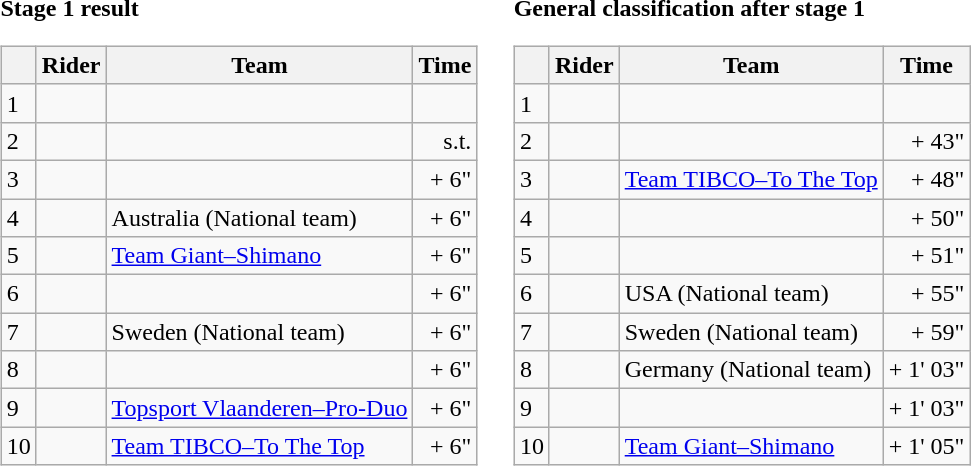<table>
<tr>
<td><strong>Stage 1 result</strong><br><table class="wikitable">
<tr>
<th></th>
<th>Rider</th>
<th>Team</th>
<th>Time</th>
</tr>
<tr>
<td>1</td>
<td></td>
<td></td>
<td align="right"></td>
</tr>
<tr>
<td>2</td>
<td></td>
<td></td>
<td align="right">s.t.</td>
</tr>
<tr>
<td>3</td>
<td></td>
<td></td>
<td align="right">+ 6"</td>
</tr>
<tr>
<td>4</td>
<td></td>
<td>Australia (National team)</td>
<td align="right">+ 6"</td>
</tr>
<tr>
<td>5</td>
<td></td>
<td><a href='#'>Team Giant–Shimano</a></td>
<td align="right">+ 6"</td>
</tr>
<tr>
<td>6</td>
<td></td>
<td></td>
<td align="right">+ 6"</td>
</tr>
<tr>
<td>7</td>
<td></td>
<td>Sweden (National team)</td>
<td align="right">+ 6"</td>
</tr>
<tr>
<td>8</td>
<td></td>
<td></td>
<td align="right">+ 6"</td>
</tr>
<tr>
<td>9</td>
<td></td>
<td><a href='#'>Topsport Vlaanderen–Pro-Duo</a></td>
<td align="right">+ 6"</td>
</tr>
<tr>
<td>10</td>
<td></td>
<td><a href='#'>Team TIBCO–To The Top</a></td>
<td align="right">+ 6"</td>
</tr>
</table>
</td>
<td></td>
<td><strong>General classification after stage 1</strong><br><table class="wikitable">
<tr>
<th></th>
<th>Rider</th>
<th>Team</th>
<th>Time</th>
</tr>
<tr>
<td>1</td>
<td></td>
<td></td>
<td align="right"></td>
</tr>
<tr>
<td>2</td>
<td></td>
<td></td>
<td align="right">+ 43"</td>
</tr>
<tr>
<td>3</td>
<td></td>
<td><a href='#'>Team TIBCO–To The Top</a></td>
<td align="right">+ 48"</td>
</tr>
<tr>
<td>4</td>
<td></td>
<td></td>
<td align="right">+ 50"</td>
</tr>
<tr>
<td>5</td>
<td></td>
<td></td>
<td align="right">+ 51"</td>
</tr>
<tr>
<td>6</td>
<td></td>
<td>USA (National team)</td>
<td align="right">+ 55"</td>
</tr>
<tr>
<td>7</td>
<td></td>
<td>Sweden (National team)</td>
<td align="right">+ 59"</td>
</tr>
<tr>
<td>8</td>
<td></td>
<td>Germany (National team)</td>
<td align="right">+ 1' 03"</td>
</tr>
<tr>
<td>9</td>
<td></td>
<td></td>
<td align="right">+ 1' 03"</td>
</tr>
<tr>
<td>10</td>
<td></td>
<td><a href='#'>Team Giant–Shimano</a></td>
<td align="right">+ 1' 05"</td>
</tr>
</table>
</td>
</tr>
</table>
